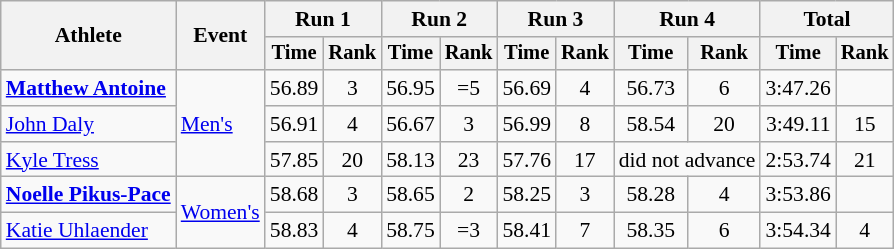<table class=wikitable style=font-size:90%;text-align:center>
<tr>
<th rowspan=2>Athlete</th>
<th rowspan=2>Event</th>
<th colspan=2>Run 1</th>
<th colspan=2>Run 2</th>
<th colspan=2>Run 3</th>
<th colspan=2>Run 4</th>
<th colspan=2>Total</th>
</tr>
<tr style=font-size:95%>
<th>Time</th>
<th>Rank</th>
<th>Time</th>
<th>Rank</th>
<th>Time</th>
<th>Rank</th>
<th>Time</th>
<th>Rank</th>
<th>Time</th>
<th>Rank</th>
</tr>
<tr>
<td align=left><strong><a href='#'>Matthew Antoine</a></strong></td>
<td align=left rowspan=3><a href='#'>Men's</a></td>
<td>56.89</td>
<td>3</td>
<td>56.95</td>
<td>=5</td>
<td>56.69</td>
<td>4</td>
<td>56.73</td>
<td>6</td>
<td>3:47.26</td>
<td></td>
</tr>
<tr>
<td align=left><a href='#'>John Daly</a></td>
<td>56.91</td>
<td>4</td>
<td>56.67</td>
<td>3</td>
<td>56.99</td>
<td>8</td>
<td>58.54</td>
<td>20</td>
<td>3:49.11</td>
<td>15</td>
</tr>
<tr>
<td align=left><a href='#'>Kyle Tress</a></td>
<td>57.85</td>
<td>20</td>
<td>58.13</td>
<td>23</td>
<td>57.76</td>
<td>17</td>
<td colspan=2>did not advance</td>
<td>2:53.74</td>
<td>21</td>
</tr>
<tr>
<td align=left><strong><a href='#'>Noelle Pikus-Pace</a></strong></td>
<td align=left rowspan=2><a href='#'>Women's</a></td>
<td>58.68</td>
<td>3</td>
<td>58.65</td>
<td>2</td>
<td>58.25</td>
<td>3</td>
<td>58.28</td>
<td>4</td>
<td>3:53.86</td>
<td></td>
</tr>
<tr>
<td align=left><a href='#'>Katie Uhlaender</a></td>
<td>58.83</td>
<td>4</td>
<td>58.75</td>
<td>=3</td>
<td>58.41</td>
<td>7</td>
<td>58.35</td>
<td>6</td>
<td>3:54.34</td>
<td>4</td>
</tr>
</table>
